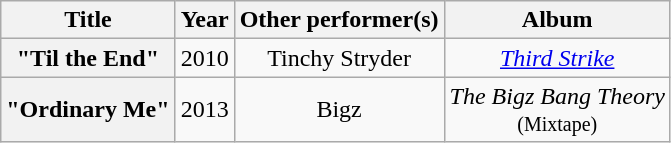<table class="wikitable plainrowheaders" style="text-align:center;">
<tr>
<th scope="col">Title</th>
<th scope="col">Year</th>
<th scope="col">Other performer(s)</th>
<th scope="col">Album</th>
</tr>
<tr>
<th scope="row">"Til the End"</th>
<td>2010</td>
<td>Tinchy Stryder</td>
<td><em><a href='#'>Third Strike</a></em></td>
</tr>
<tr>
<th scope="row">"Ordinary Me"</th>
<td>2013</td>
<td>Bigz</td>
<td><em>The Bigz Bang Theory</em><br><small>(Mixtape)</small></td>
</tr>
</table>
